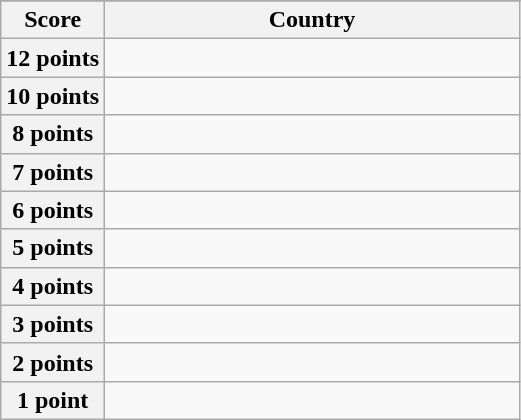<table class="wikitable">
<tr>
</tr>
<tr>
<th scope="col" width="20%">Score</th>
<th scope="col">Country</th>
</tr>
<tr>
<th scope="row">12 points</th>
<td></td>
</tr>
<tr>
<th scope="row">10 points</th>
<td></td>
</tr>
<tr>
<th scope="row">8 points</th>
<td></td>
</tr>
<tr>
<th scope="row">7 points</th>
<td></td>
</tr>
<tr>
<th scope="row">6 points</th>
<td></td>
</tr>
<tr>
<th scope="row">5 points</th>
<td></td>
</tr>
<tr>
<th scope="row">4 points</th>
<td></td>
</tr>
<tr>
<th scope="row">3 points</th>
<td></td>
</tr>
<tr>
<th scope="row">2 points</th>
<td></td>
</tr>
<tr>
<th scope="row">1 point</th>
<td></td>
</tr>
</table>
